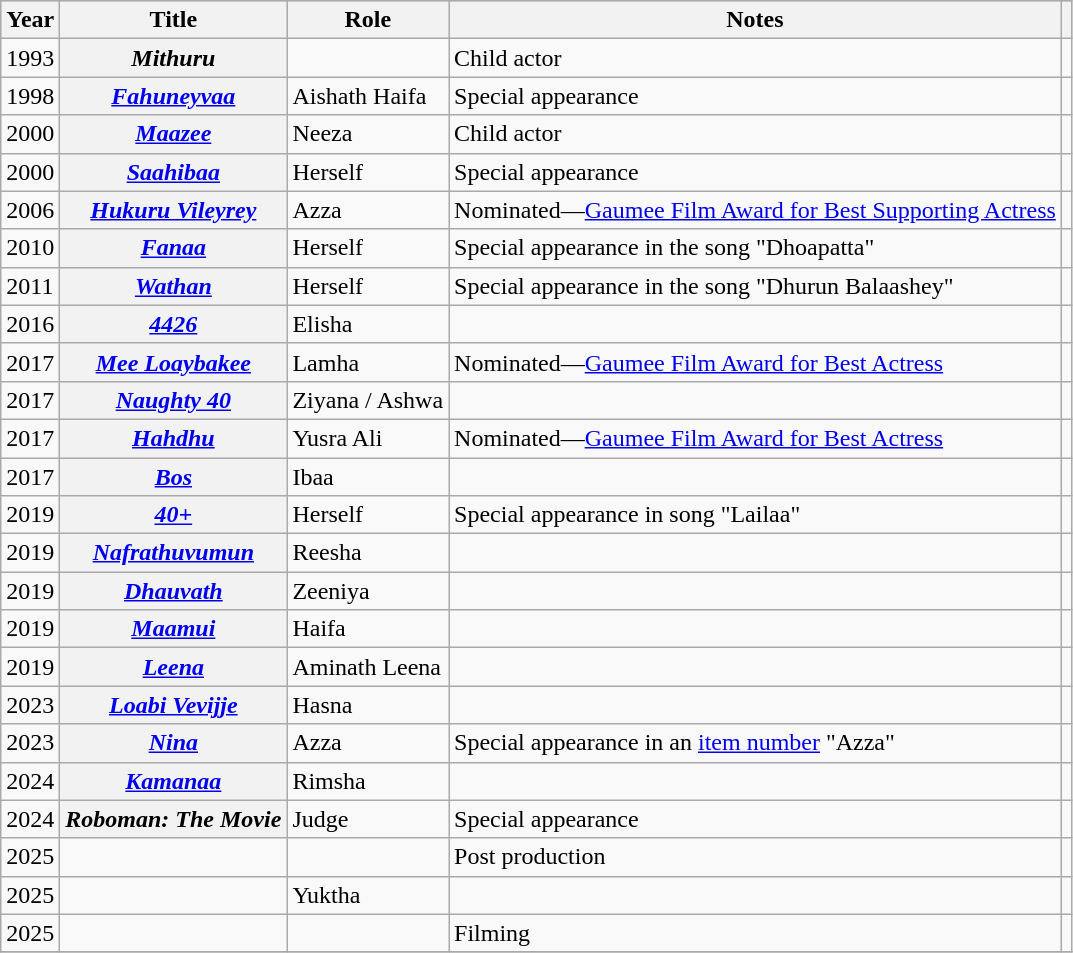<table class="wikitable sortable plainrowheaders">
<tr style="background:#ccc; text-align:center;">
<th scope="col">Year</th>
<th scope="col">Title</th>
<th scope="col">Role</th>
<th scope="col">Notes</th>
<th scope="col" class="unsortable"></th>
</tr>
<tr>
<td>1993</td>
<th scope="row"><em>Mithuru</em></th>
<td></td>
<td>Child actor</td>
<td style="text-align: center;"></td>
</tr>
<tr>
<td>1998</td>
<th scope="row"><em><a href='#'>Fahuneyvaa</a></em></th>
<td>Aishath Haifa</td>
<td>Special appearance</td>
<td style="text-align: center;"></td>
</tr>
<tr>
<td>2000</td>
<th scope="row"><em><a href='#'>Maazee</a></em></th>
<td>Neeza</td>
<td>Child actor</td>
<td style="text-align: center;"></td>
</tr>
<tr>
<td>2000</td>
<th scope="row"><em><a href='#'>Saahibaa</a></em></th>
<td>Herself</td>
<td>Special appearance</td>
<td style="text-align: center;"></td>
</tr>
<tr>
<td>2006</td>
<th scope="row"><em><a href='#'>Hukuru Vileyrey</a></em></th>
<td>Azza</td>
<td>Nominated—<a href='#'>Gaumee Film Award for Best Supporting Actress</a></td>
<td style="text-align: center;"></td>
</tr>
<tr>
<td>2010</td>
<th scope="row"><em><a href='#'>Fanaa</a></em></th>
<td>Herself</td>
<td>Special appearance in the song "Dhoapatta"</td>
<td style="text-align: center;"></td>
</tr>
<tr>
<td>2011</td>
<th scope="row"><em><a href='#'>Wathan</a></em></th>
<td>Herself</td>
<td>Special appearance in the song "Dhurun Balaashey"</td>
<td style="text-align: center;"></td>
</tr>
<tr>
<td>2016</td>
<th scope="row"><em><a href='#'>4426</a></em></th>
<td>Elisha</td>
<td></td>
<td style="text-align: center;"></td>
</tr>
<tr>
<td>2017</td>
<th scope="row"><em><a href='#'>Mee Loaybakee</a></em></th>
<td>Lamha</td>
<td>Nominated—<a href='#'>Gaumee Film Award for Best Actress</a></td>
<td style="text-align: center;"></td>
</tr>
<tr>
<td>2017</td>
<th scope="row"><em><a href='#'>Naughty 40</a></em></th>
<td>Ziyana / Ashwa</td>
<td></td>
<td style="text-align: center;"></td>
</tr>
<tr>
<td>2017</td>
<th scope="row"><em><a href='#'>Hahdhu</a></em></th>
<td>Yusra Ali</td>
<td>Nominated—<a href='#'>Gaumee Film Award for Best Actress</a></td>
<td style="text-align: center;"></td>
</tr>
<tr>
<td>2017</td>
<th scope="row"><em><a href='#'>Bos</a></em></th>
<td>Ibaa</td>
<td></td>
<td style="text-align: center;"></td>
</tr>
<tr>
<td>2019</td>
<th scope="row"><em><a href='#'>40+</a></em></th>
<td>Herself</td>
<td>Special appearance in song "Lailaa"</td>
<td style="text-align: center;"></td>
</tr>
<tr>
<td>2019</td>
<th scope="row"><em><a href='#'>Nafrathuvumun</a></em></th>
<td>Reesha</td>
<td></td>
<td style="text-align: center;"></td>
</tr>
<tr>
<td>2019</td>
<th scope="row"><em><a href='#'>Dhauvath</a></em></th>
<td>Zeeniya</td>
<td></td>
<td style="text-align: center;"></td>
</tr>
<tr>
<td>2019</td>
<th scope="row"><em><a href='#'>Maamui</a></em></th>
<td>Haifa</td>
<td></td>
<td style="text-align: center;"></td>
</tr>
<tr>
<td>2019</td>
<th scope="row"><em><a href='#'>Leena</a></em></th>
<td>Aminath Leena</td>
<td></td>
<td style="text-align: center;"></td>
</tr>
<tr>
<td>2023</td>
<th scope="row"><em><a href='#'>Loabi Vevijje</a></em></th>
<td>Hasna</td>
<td></td>
<td style="text-align:center;"></td>
</tr>
<tr>
<td>2023</td>
<th scope="row"><em><a href='#'>Nina</a></em></th>
<td>Azza</td>
<td>Special appearance in an <a href='#'>item number</a> "Azza"</td>
<td style="text-align:center;"></td>
</tr>
<tr>
<td>2024</td>
<th scope="row"><em><a href='#'>Kamanaa</a></em></th>
<td>Rimsha</td>
<td></td>
<td style="text-align: center;"></td>
</tr>
<tr>
<td>2024</td>
<th scope="row"><em>Roboman: The Movie</em></th>
<td>Judge</td>
<td>Special appearance</td>
<td style="text-align:center;"></td>
</tr>
<tr>
<td>2025</td>
<td></td>
<td></td>
<td>Post production</td>
<td></td>
</tr>
<tr>
<td>2025</td>
<td></td>
<td>Yuktha</td>
<td></td>
</tr>
<tr>
<td>2025</td>
<td></td>
<td></td>
<td>Filming</td>
<td></td>
</tr>
<tr>
</tr>
</table>
